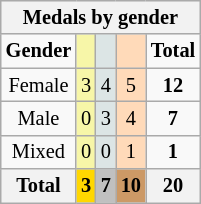<table class="wikitable" style="font-size:85%">
<tr style="background:#efefef;">
<th colspan=7><strong>Medals by gender</strong></th>
</tr>
<tr align=center>
<td><strong>Gender</strong></td>
<td bgcolor=#f7f6a8></td>
<td bgcolor=#dce5e5></td>
<td bgcolor=#ffdab9></td>
<td><strong>Total</strong></td>
</tr>
<tr align=center>
<td>Female</td>
<td style="background:#F7F6A8;">3</td>
<td style="background:#DCE5E5;">4</td>
<td style="background:#FFDAB9;">5</td>
<td><strong>12</strong></td>
</tr>
<tr align=center>
<td>Male</td>
<td style="background:#F7F6A8;">0</td>
<td style="background:#DCE5E5;">3</td>
<td style="background:#FFDAB9;">4</td>
<td><strong>7</strong></td>
</tr>
<tr align=center>
<td>Mixed</td>
<td style="background:#F7F6A8;">0</td>
<td style="background:#DCE5E5;">0</td>
<td style="background:#FFDAB9;">1</td>
<td><strong>1</strong></td>
</tr>
<tr align=center>
<th><strong>Total</strong></th>
<th style="background:gold;"><strong>3</strong></th>
<th style="background:silver;"><strong>7</strong></th>
<th style="background:#c96;"><strong>10</strong></th>
<th><strong>20</strong></th>
</tr>
</table>
